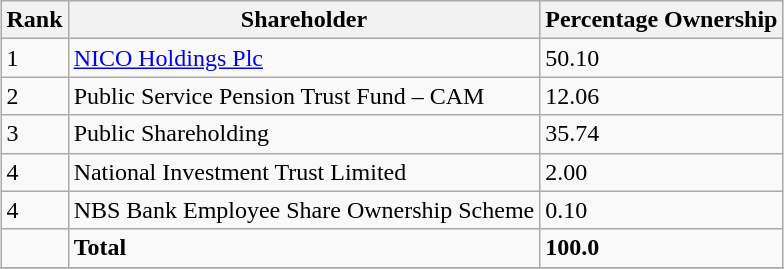<table class="wikitable sortable" style="margin-left:auto;margin-right:auto">
<tr>
<th style="width:2em;">Rank</th>
<th>Shareholder</th>
<th>Percentage Ownership</th>
</tr>
<tr>
<td>1</td>
<td><a href='#'>NICO Holdings Plc</a></td>
<td>50.10</td>
</tr>
<tr>
<td>2</td>
<td>Public Service Pension Trust Fund – CAM</td>
<td>12.06</td>
</tr>
<tr>
<td>3</td>
<td>Public Shareholding</td>
<td>35.74</td>
</tr>
<tr>
<td>4</td>
<td>National Investment Trust Limited</td>
<td>2.00</td>
</tr>
<tr>
<td>4</td>
<td>NBS Bank Employee Share Ownership Scheme</td>
<td>0.10</td>
</tr>
<tr>
<td></td>
<td><strong>Total</strong></td>
<td><strong>100.0</strong></td>
</tr>
<tr>
</tr>
</table>
